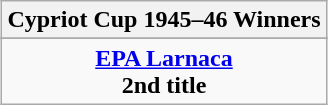<table class="wikitable" style="text-align:center;margin: 0 auto;">
<tr>
<th>Cypriot Cup 1945–46 Winners</th>
</tr>
<tr>
</tr>
<tr>
<td><strong><a href='#'>EPA Larnaca</a></strong><br><strong>2nd title</strong></td>
</tr>
</table>
